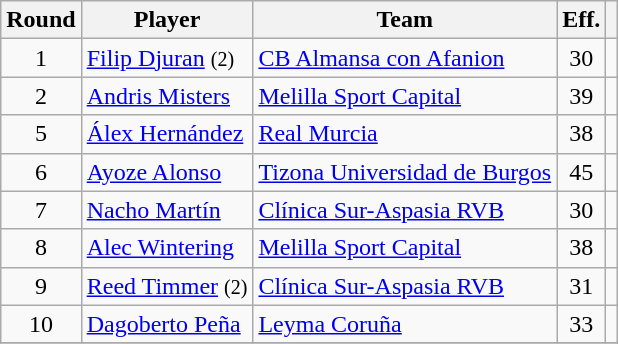<table class="wikitable sortable" style="text-align: center;">
<tr>
<th>Round</th>
<th>Player</th>
<th>Team</th>
<th>Eff.</th>
<th></th>
</tr>
<tr>
<td>1</td>
<td style="text-align:left;"> <a href='#'>Filip Djuran</a> <small>(2)</small></td>
<td style="text-align:left;"><a href='#'>CB Almansa con Afanion</a></td>
<td>30</td>
<td></td>
</tr>
<tr>
<td>2</td>
<td style="text-align:left;"> <a href='#'>Andris Misters</a></td>
<td style="text-align:left;"><a href='#'>Melilla Sport Capital</a></td>
<td>39</td>
<td></td>
</tr>
<tr>
<td>5</td>
<td style="text-align:left;"> <a href='#'>Álex Hernández</a></td>
<td style="text-align:left;"><a href='#'>Real Murcia</a></td>
<td>38</td>
<td></td>
</tr>
<tr>
<td>6</td>
<td style="text-align:left;"> <a href='#'>Ayoze Alonso</a></td>
<td style="text-align:left;"><a href='#'>Tizona Universidad de Burgos</a></td>
<td>45</td>
<td></td>
</tr>
<tr>
<td>7</td>
<td style="text-align:left;"> <a href='#'>Nacho Martín</a></td>
<td style="text-align:left;"><a href='#'>Clínica Sur-Aspasia RVB</a></td>
<td>30</td>
<td></td>
</tr>
<tr>
<td>8</td>
<td style="text-align:left;"> <a href='#'>Alec Wintering</a></td>
<td style="text-align:left;"><a href='#'>Melilla Sport Capital</a></td>
<td>38</td>
<td></td>
</tr>
<tr>
<td>9</td>
<td style="text-align:left;"> <a href='#'>Reed Timmer</a> <small>(2)</small></td>
<td style="text-align:left;"><a href='#'>Clínica Sur-Aspasia RVB</a></td>
<td>31</td>
<td></td>
</tr>
<tr>
<td>10</td>
<td style="text-align:left;"> <a href='#'>Dagoberto Peña</a></td>
<td style="text-align:left;"><a href='#'>Leyma Coruña</a></td>
<td>33</td>
<td></td>
</tr>
<tr>
</tr>
</table>
